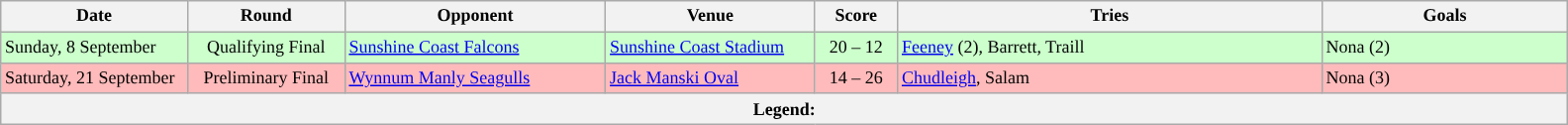<table class="wikitable" style="font-size:75%;">
<tr>
<th style="width:120px;">Date</th>
<th style="width:100px;">Round</th>
<th style="width:170px;">Opponent</th>
<th style="width:135px;">Venue</th>
<th style="width:50px;">Score</th>
<th style="width:280px;">Tries</th>
<th style="width:160px;">Goals</th>
</tr>
<tr style="background:#cfc;">
<td>Sunday, 8 September</td>
<td style="text-align:center;">Qualifying Final</td>
<td> <a href='#'>Sunshine Coast Falcons</a></td>
<td><a href='#'>Sunshine Coast Stadium</a></td>
<td style="text-align:center;">20 – 12</td>
<td><a href='#'>Feeney</a> (2), Barrett, Traill</td>
<td>Nona (2)</td>
</tr>
<tr style="background:#FFBBBB">
<td>Saturday, 21 September</td>
<td style="text-align:center;">Preliminary Final</td>
<td> <a href='#'>Wynnum Manly Seagulls</a></td>
<td><a href='#'>Jack Manski Oval</a></td>
<td style="text-align:center;">14 – 26</td>
<td><a href='#'>Chudleigh</a>, Salam</td>
<td>Nona (3)</td>
</tr>
<tr>
<th colspan="11"><strong>Legend</strong>:    </th>
</tr>
</table>
